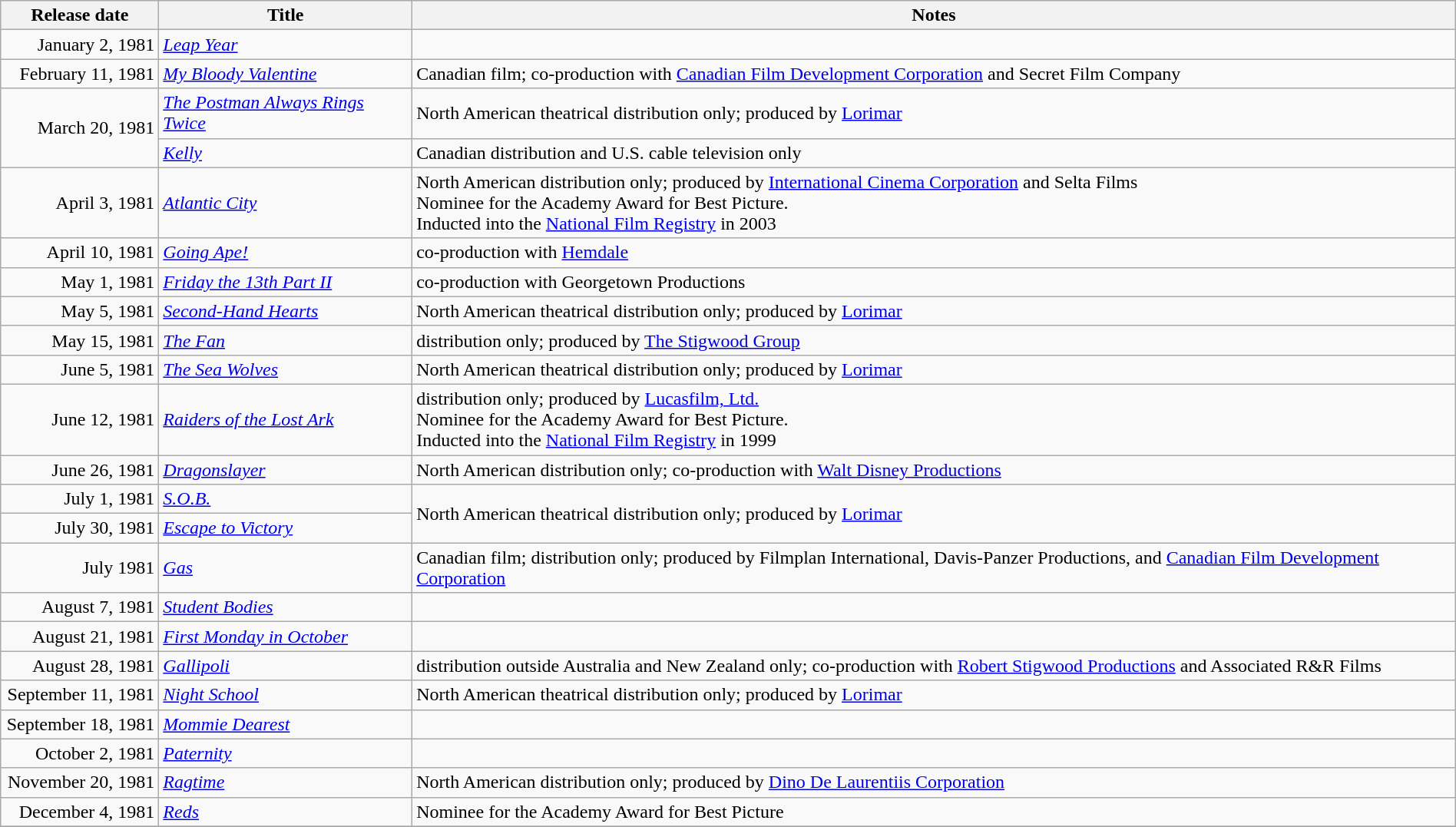<table class="wikitable sortable" style="width:100%;">
<tr>
<th scope="col" style="width:130px;">Release date</th>
<th>Title</th>
<th>Notes</th>
</tr>
<tr>
<td style="text-align:right;">January 2, 1981</td>
<td><em><a href='#'>Leap Year</a></em></td>
</tr>
<tr>
<td style="text-align:right;">February 11, 1981</td>
<td><em><a href='#'>My Bloody Valentine</a></em></td>
<td>Canadian film; co-production with <a href='#'>Canadian Film Development Corporation</a> and Secret Film Company</td>
</tr>
<tr>
<td style="text-align:right;" rowspan="2">March 20, 1981</td>
<td><em><a href='#'>The Postman Always Rings Twice</a></em></td>
<td>North American theatrical distribution only; produced by <a href='#'>Lorimar</a></td>
</tr>
<tr>
<td><em><a href='#'>Kelly</a></em></td>
<td>Canadian distribution and U.S. cable television only</td>
</tr>
<tr>
<td style="text-align:right;">April 3, 1981</td>
<td><em><a href='#'>Atlantic City</a></em></td>
<td>North American distribution only; produced by <a href='#'>International Cinema Corporation</a> and Selta Films<br>Nominee for the Academy Award for Best Picture.<br>Inducted into the <a href='#'>National Film Registry</a> in 2003</td>
</tr>
<tr>
<td style="text-align:right;">April 10, 1981</td>
<td><em><a href='#'>Going Ape!</a></em></td>
<td>co-production with <a href='#'>Hemdale</a></td>
</tr>
<tr>
<td style="text-align:right;">May 1, 1981</td>
<td><em><a href='#'>Friday the 13th Part II</a></em></td>
<td>co-production with Georgetown Productions</td>
</tr>
<tr>
<td style="text-align:right;">May 5, 1981</td>
<td><em><a href='#'>Second-Hand Hearts</a></em></td>
<td>North American theatrical distribution only; produced by <a href='#'>Lorimar</a></td>
</tr>
<tr>
<td style="text-align:right;">May 15, 1981</td>
<td><em><a href='#'>The Fan</a></em></td>
<td>distribution only; produced by <a href='#'>The Stigwood Group</a></td>
</tr>
<tr>
<td style="text-align:right;">June 5, 1981</td>
<td><em><a href='#'>The Sea Wolves</a></em></td>
<td>North American theatrical distribution only; produced by <a href='#'>Lorimar</a></td>
</tr>
<tr>
<td style="text-align:right;">June 12, 1981</td>
<td><em><a href='#'>Raiders of the Lost Ark</a></em></td>
<td>distribution only; produced by <a href='#'>Lucasfilm, Ltd.</a><br>Nominee for the Academy Award for Best Picture.<br>Inducted into the <a href='#'>National Film Registry</a> in 1999</td>
</tr>
<tr>
<td style="text-align:right;">June 26, 1981</td>
<td><em><a href='#'>Dragonslayer</a></em></td>
<td>North American distribution only; co-production with <a href='#'>Walt Disney Productions</a></td>
</tr>
<tr>
<td style="text-align:right;">July 1, 1981</td>
<td><em><a href='#'>S.O.B.</a></em></td>
<td rowspan="2">North American theatrical distribution only; produced by <a href='#'>Lorimar</a></td>
</tr>
<tr>
<td style="text-align:right;">July 30, 1981</td>
<td><em><a href='#'>Escape to Victory</a></em></td>
</tr>
<tr>
<td style="text-align:right;">July 1981</td>
<td><em><a href='#'>Gas</a></em></td>
<td>Canadian film; distribution only; produced by Filmplan International, Davis-Panzer Productions, and <a href='#'>Canadian Film Development Corporation</a></td>
</tr>
<tr>
<td style="text-align:right;">August 7, 1981</td>
<td><em><a href='#'>Student Bodies</a></em></td>
<td></td>
</tr>
<tr>
<td style="text-align:right;">August 21, 1981</td>
<td><em><a href='#'>First Monday in October</a></em></td>
<td></td>
</tr>
<tr>
<td style="text-align:right;">August 28, 1981</td>
<td><em><a href='#'>Gallipoli</a></em></td>
<td>distribution outside Australia and New Zealand only; co-production with <a href='#'>Robert Stigwood Productions</a> and Associated R&R Films</td>
</tr>
<tr>
<td style="text-align:right;">September 11, 1981</td>
<td><em><a href='#'>Night School</a></em></td>
<td>North American theatrical distribution only; produced by <a href='#'>Lorimar</a></td>
</tr>
<tr>
<td style="text-align:right;">September 18, 1981</td>
<td><em><a href='#'>Mommie Dearest</a></em></td>
<td></td>
</tr>
<tr>
<td style="text-align:right;">October 2, 1981</td>
<td><em><a href='#'>Paternity</a></em></td>
<td></td>
</tr>
<tr>
<td style="text-align:right;">November 20, 1981</td>
<td><em><a href='#'>Ragtime</a></em></td>
<td>North American distribution only; produced by <a href='#'>Dino De Laurentiis Corporation</a></td>
</tr>
<tr>
<td style="text-align:right;">December 4, 1981</td>
<td><em><a href='#'>Reds</a></em></td>
<td>Nominee for the Academy Award for Best Picture</td>
</tr>
<tr>
</tr>
</table>
